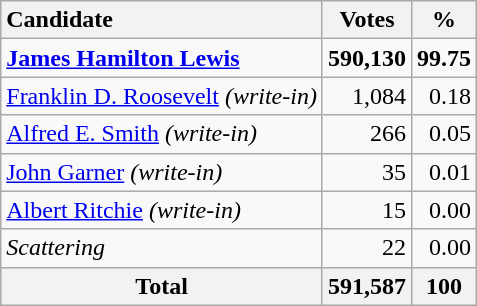<table class="wikitable sortable plainrowheaders" style="text-align:right">
<tr>
<th style="text-align:left;">Candidate</th>
<th>Votes</th>
<th>%</th>
</tr>
<tr>
<td style="text-align:left;"><strong><a href='#'>James Hamilton Lewis</a></strong></td>
<td><strong>590,130</strong></td>
<td><strong>99.75</strong></td>
</tr>
<tr>
<td style="text-align:left;"><a href='#'>Franklin D. Roosevelt</a> <em>(write-in)</em></td>
<td>1,084</td>
<td>0.18</td>
</tr>
<tr>
<td style="text-align:left;"><a href='#'>Alfred E. Smith</a> <em>(write-in)</em></td>
<td>266</td>
<td>0.05</td>
</tr>
<tr>
<td style="text-align:left;"><a href='#'>John Garner</a> <em>(write-in)</em></td>
<td>35</td>
<td>0.01</td>
</tr>
<tr>
<td style="text-align:left;"><a href='#'>Albert Ritchie</a> <em>(write-in)</em></td>
<td>15</td>
<td>0.00</td>
</tr>
<tr>
<td style="text-align:left;"><em>Scattering</em></td>
<td>22</td>
<td>0.00</td>
</tr>
<tr class="sortbottom">
<th>Total</th>
<th>591,587</th>
<th>100</th>
</tr>
</table>
